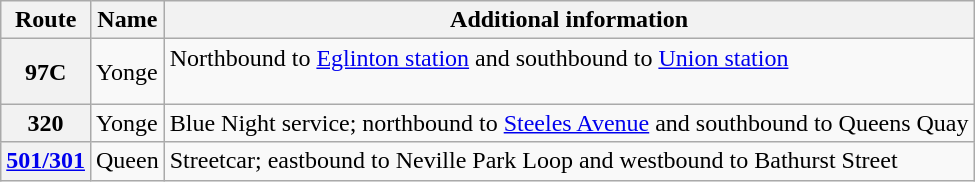<table class="wikitable">
<tr>
<th>Route</th>
<th>Name</th>
<th>Additional information</th>
</tr>
<tr>
<th>97C</th>
<td>Yonge</td>
<td>Northbound to <a href='#'>Eglinton station</a> and southbound to <a href='#'>Union station</a><br><br></td>
</tr>
<tr>
<th>320</th>
<td>Yonge</td>
<td>Blue Night service; northbound to <a href='#'>Steeles Avenue</a> and southbound to Queens Quay</td>
</tr>
<tr>
<th><a href='#'>501/301</a></th>
<td>Queen</td>
<td>Streetcar; eastbound to Neville Park Loop and westbound to Bathurst Street</td>
</tr>
</table>
